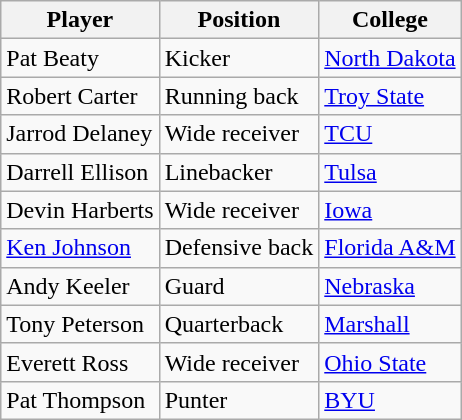<table class="wikitable">
<tr>
<th>Player</th>
<th>Position</th>
<th>College</th>
</tr>
<tr>
<td>Pat Beaty</td>
<td>Kicker</td>
<td><a href='#'>North Dakota</a></td>
</tr>
<tr>
<td>Robert Carter</td>
<td>Running back</td>
<td><a href='#'>Troy State</a></td>
</tr>
<tr>
<td>Jarrod Delaney</td>
<td>Wide receiver</td>
<td><a href='#'>TCU</a></td>
</tr>
<tr>
<td>Darrell Ellison</td>
<td>Linebacker</td>
<td><a href='#'>Tulsa</a></td>
</tr>
<tr>
<td>Devin Harberts</td>
<td>Wide receiver</td>
<td><a href='#'>Iowa</a></td>
</tr>
<tr>
<td><a href='#'>Ken Johnson</a></td>
<td>Defensive back</td>
<td><a href='#'>Florida A&M</a></td>
</tr>
<tr>
<td>Andy Keeler</td>
<td>Guard</td>
<td><a href='#'>Nebraska</a></td>
</tr>
<tr>
<td>Tony Peterson</td>
<td>Quarterback</td>
<td><a href='#'>Marshall</a></td>
</tr>
<tr>
<td>Everett Ross</td>
<td>Wide receiver</td>
<td><a href='#'>Ohio State</a></td>
</tr>
<tr>
<td>Pat Thompson</td>
<td>Punter</td>
<td><a href='#'>BYU</a></td>
</tr>
</table>
